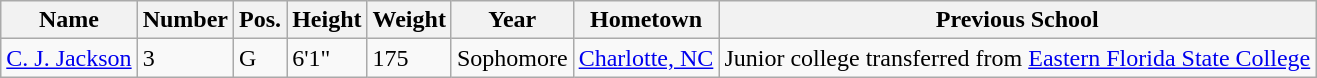<table class="wikitable sortable" border="1">
<tr>
<th>Name</th>
<th>Number</th>
<th>Pos.</th>
<th>Height</th>
<th>Weight</th>
<th>Year</th>
<th>Hometown</th>
<th class="unsortable">Previous School</th>
</tr>
<tr>
<td sortname><a href='#'>C. J. Jackson</a></td>
<td>3</td>
<td>G</td>
<td>6'1"</td>
<td>175</td>
<td>Sophomore</td>
<td><a href='#'>Charlotte, NC</a></td>
<td>Junior college transferred from <a href='#'>Eastern Florida State College</a></td>
</tr>
</table>
